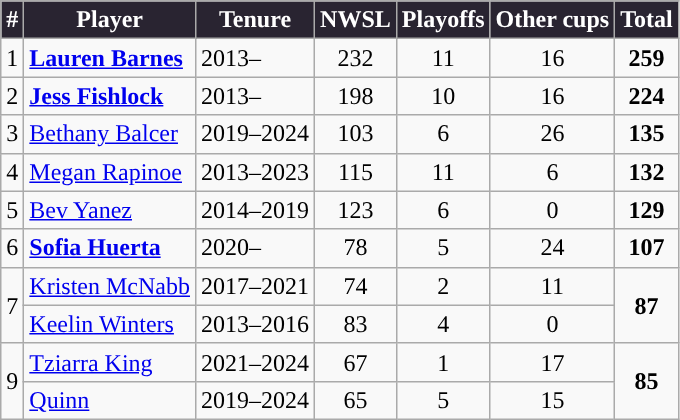<table class="wikitable sortable" style="text-align:center;">
<tr>
<th style="background:#292431; color:#FFFFFF; ">#</th>
<th style="background:#292431; color:#FFFFFF; ">Player</th>
<th style="background:#292431; color:#FFFFFF; ">Tenure</th>
<th style="background:#292431; color:#FFFFFF; ">NWSL</th>
<th style="background:#292431; color:#FFFFFF; ">Playoffs</th>
<th style="background:#292431; color:#FFFFFF; ">Other cups</th>
<th style="background:#292431; color:#FFFFFF; ">Total</th>
</tr>
<tr>
<td>1</td>
<td align="left"> <strong><a href='#'>Lauren Barnes</a></strong></td>
<td align="left">2013–</td>
<td>232</td>
<td>11</td>
<td>16</td>
<td><strong>259</strong></td>
</tr>
<tr>
<td>2</td>
<td align="left"> <strong><a href='#'>Jess Fishlock</a></strong></td>
<td align="left">2013–</td>
<td>198</td>
<td>10</td>
<td>16</td>
<td><strong>224</strong></td>
</tr>
<tr>
<td>3</td>
<td align="left"> <a href='#'>Bethany Balcer</a></td>
<td align="left">2019–2024</td>
<td>103</td>
<td>6</td>
<td>26</td>
<td><strong>135</strong></td>
</tr>
<tr>
<td>4</td>
<td align="left"> <a href='#'>Megan Rapinoe</a></td>
<td align="left">2013–2023</td>
<td>115</td>
<td>11</td>
<td>6</td>
<td><strong>132</strong></td>
</tr>
<tr>
<td>5</td>
<td align="left"> <a href='#'>Bev Yanez</a></td>
<td align="left">2014–2019</td>
<td>123</td>
<td>6</td>
<td>0</td>
<td><strong>129</strong></td>
</tr>
<tr>
<td>6</td>
<td align="left"> <strong><a href='#'>Sofia Huerta</a></strong></td>
<td align="left">2020–</td>
<td>78</td>
<td>5</td>
<td>24</td>
<td><strong>107</strong></td>
</tr>
<tr>
<td rowspan="2">7</td>
<td align="left"> <a href='#'>Kristen McNabb</a></td>
<td align="left">2017–2021</td>
<td>74</td>
<td>2</td>
<td>11</td>
<td rowspan="2"><strong>87</strong></td>
</tr>
<tr>
<td align="left"> <a href='#'>Keelin Winters</a></td>
<td align="left">2013–2016</td>
<td>83</td>
<td>4</td>
<td>0</td>
</tr>
<tr>
<td rowspan="2">9</td>
<td align="left"> <a href='#'>Tziarra King</a></td>
<td align="left">2021–2024</td>
<td>67</td>
<td>1</td>
<td>17</td>
<td rowspan="2"><strong>85</strong></td>
</tr>
<tr>
<td align="left"> <a href='#'>Quinn</a></td>
<td align="left">2019–2024</td>
<td>65</td>
<td>5</td>
<td>15</td>
</tr>
</table>
